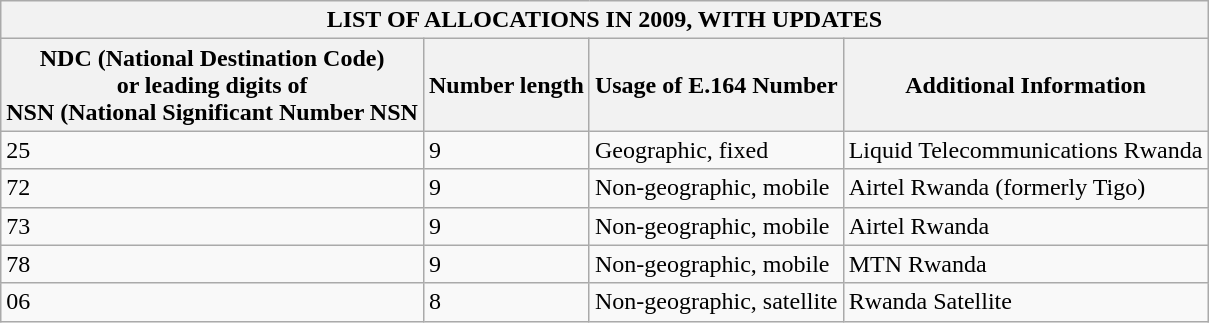<table class="wikitable" border=1>
<tr>
<th colspan="4">LIST OF ALLOCATIONS IN 2009, WITH UPDATES</th>
</tr>
<tr>
<th>NDC (National Destination Code)<br>or leading digits of<br>NSN (National Significant Number NSN</th>
<th>Number length</th>
<th>Usage of E.164 Number</th>
<th>Additional Information</th>
</tr>
<tr>
<td>25</td>
<td>9</td>
<td>Geographic, fixed</td>
<td>Liquid Telecommunications Rwanda</td>
</tr>
<tr>
<td>72</td>
<td>9</td>
<td>Non-geographic, mobile</td>
<td>Airtel Rwanda (formerly Tigo)</td>
</tr>
<tr>
<td>73</td>
<td>9</td>
<td>Non-geographic, mobile</td>
<td>Airtel Rwanda</td>
</tr>
<tr>
<td>78</td>
<td>9</td>
<td>Non-geographic, mobile</td>
<td>MTN Rwanda</td>
</tr>
<tr>
<td>06</td>
<td>8</td>
<td>Non-geographic, satellite</td>
<td>Rwanda Satellite</td>
</tr>
</table>
